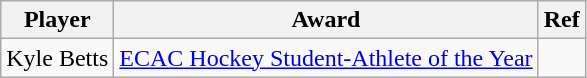<table class="wikitable">
<tr>
<th>Player</th>
<th>Award</th>
<th>Ref</th>
</tr>
<tr>
<td>Kyle Betts</td>
<td><a href='#'>ECAC Hockey Student-Athlete of the Year</a></td>
<td></td>
</tr>
</table>
